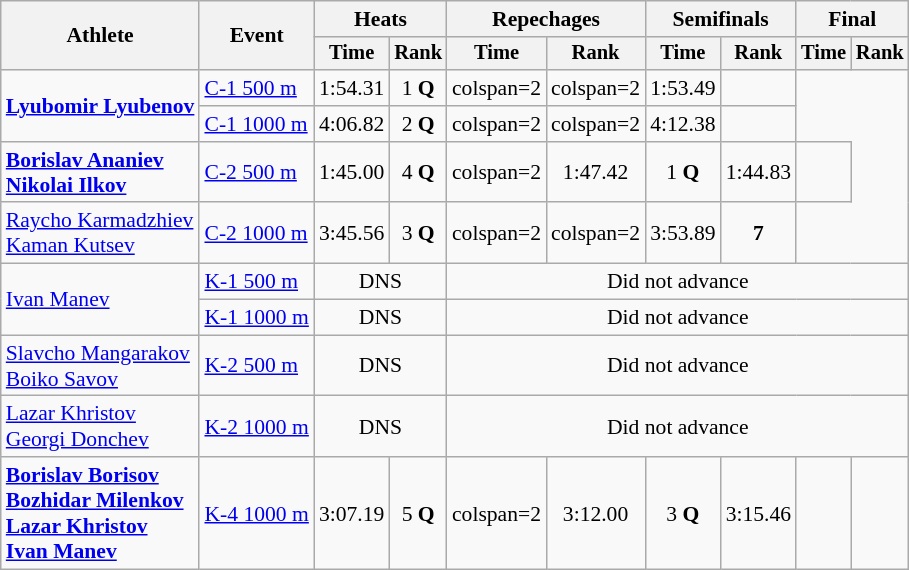<table class="wikitable" style="font-size:90%; text-align:center;">
<tr>
<th rowspan=2>Athlete</th>
<th rowspan=2>Event</th>
<th colspan=2>Heats</th>
<th colspan=2>Repechages</th>
<th colspan=2>Semifinals</th>
<th colspan=2>Final</th>
</tr>
<tr style="font-size:95%">
<th>Time</th>
<th>Rank</th>
<th>Time</th>
<th>Rank</th>
<th>Time</th>
<th>Rank</th>
<th>Time</th>
<th>Rank</th>
</tr>
<tr>
<td align=left rowspan=2><strong><a href='#'>Lyubomir Lyubenov</a></strong></td>
<td align=left><a href='#'>C-1 500 m</a></td>
<td>1:54.31</td>
<td>1 <strong>Q</strong></td>
<td>colspan=2 </td>
<td>colspan=2 </td>
<td>1:53.49</td>
<td></td>
</tr>
<tr>
<td align=left><a href='#'>C-1 1000 m</a></td>
<td>4:06.82</td>
<td>2 <strong>Q</strong></td>
<td>colspan=2 </td>
<td>colspan=2 </td>
<td>4:12.38</td>
<td></td>
</tr>
<tr>
<td align=left rowspan=1><strong><a href='#'>Borislav Ananiev</a><br><a href='#'>Nikolai Ilkov</a></strong></td>
<td align=left><a href='#'>C-2 500 m</a></td>
<td>1:45.00</td>
<td>4 <strong>Q</strong></td>
<td>colspan=2 </td>
<td>1:47.42</td>
<td>1 <strong>Q</strong></td>
<td>1:44.83</td>
<td></td>
</tr>
<tr>
<td align=left rowspan=1><a href='#'>Raycho Karmadzhiev</a><br><a href='#'>Kaman Kutsev</a></td>
<td align=left><a href='#'>C-2 1000 m</a></td>
<td>3:45.56</td>
<td>3 <strong>Q</strong></td>
<td>colspan=2 </td>
<td>colspan=2 </td>
<td>3:53.89</td>
<td><strong>7</strong></td>
</tr>
<tr>
<td align=left rowspan=2><a href='#'>Ivan Manev</a></td>
<td align=left><a href='#'>K-1 500 m</a></td>
<td colspan=2>DNS</td>
<td colspan=6>Did not advance</td>
</tr>
<tr>
<td align=left><a href='#'>K-1 1000 m</a></td>
<td colspan=2>DNS</td>
<td colspan=6>Did not advance</td>
</tr>
<tr>
<td align=left rowspan=1><a href='#'>Slavcho Mangarakov</a><br> <a href='#'>Boiko Savov</a></td>
<td align=left><a href='#'>K-2 500 m</a></td>
<td colspan=2>DNS</td>
<td colspan=6>Did not advance</td>
</tr>
<tr>
<td align=left rowspan=1><a href='#'>Lazar Khristov</a><br> <a href='#'>Georgi Donchev</a></td>
<td align=left><a href='#'>K-2 1000 m</a></td>
<td colspan=2>DNS</td>
<td colspan=6>Did not advance</td>
</tr>
<tr>
<td align=left><strong><a href='#'>Borislav Borisov</a><br> <a href='#'>Bozhidar Milenkov</a><br><a href='#'>Lazar Khristov</a><br><a href='#'>Ivan Manev</a></strong></td>
<td align=left><a href='#'>K-4 1000 m</a></td>
<td>3:07.19</td>
<td>5 <strong>Q</strong></td>
<td>colspan=2 </td>
<td>3:12.00</td>
<td>3 <strong>Q</strong></td>
<td>3:15.46</td>
<td></td>
</tr>
</table>
